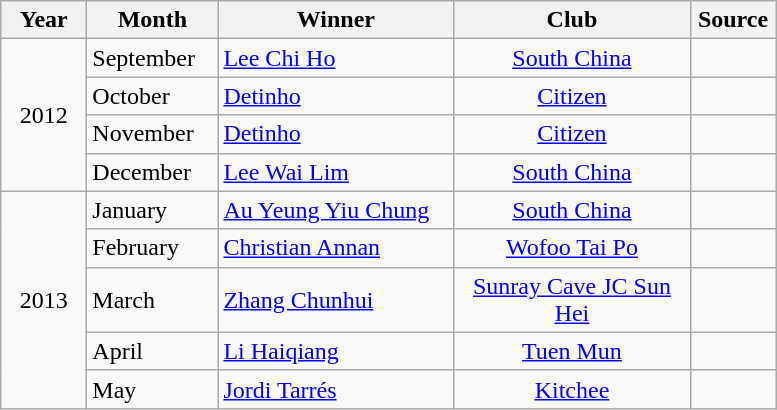<table class="wikitable" style="text-align:center">
<tr>
<th width="50">Year</th>
<th width="80">Month</th>
<th style="width:150px;">Winner</th>
<th style="width:150px;">Club</th>
<th width="50">Source</th>
</tr>
<tr>
<td rowspan="4">2012</td>
<td align=left>September</td>
<td align=left> <a href='#'>Lee Chi Ho</a></td>
<td><a href='#'>South China</a></td>
<td></td>
</tr>
<tr>
<td align=left>October</td>
<td align=left> <a href='#'>Detinho</a></td>
<td><a href='#'>Citizen</a></td>
<td></td>
</tr>
<tr>
<td align=left>November</td>
<td align=left> <a href='#'>Detinho</a></td>
<td><a href='#'>Citizen</a></td>
<td></td>
</tr>
<tr>
<td align=left>December</td>
<td align=left> <a href='#'>Lee Wai Lim</a></td>
<td><a href='#'>South China</a></td>
<td></td>
</tr>
<tr>
<td rowspan="5">2013</td>
<td align=left>January</td>
<td align=left> <a href='#'>Au Yeung Yiu Chung</a></td>
<td><a href='#'>South China</a></td>
<td></td>
</tr>
<tr>
<td align=left>February</td>
<td align=left> <a href='#'>Christian Annan</a></td>
<td><a href='#'>Wofoo Tai Po</a></td>
<td></td>
</tr>
<tr>
<td align=left>March</td>
<td align=left> <a href='#'>Zhang Chunhui</a></td>
<td><a href='#'>Sunray Cave JC Sun Hei</a></td>
<td></td>
</tr>
<tr>
<td align=left>April</td>
<td align=left> <a href='#'>Li Haiqiang</a></td>
<td><a href='#'>Tuen Mun</a></td>
<td></td>
</tr>
<tr>
<td align=left>May</td>
<td align=left> <a href='#'>Jordi Tarrés</a></td>
<td><a href='#'>Kitchee</a></td>
<td></td>
</tr>
</table>
